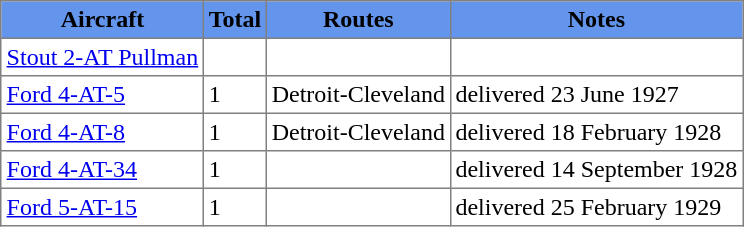<table class="toccolours sortable" border="1" cellpadding="3" style="margin:1em auto; border-collapse:collapse">
<tr bgcolor=#6495ED>
<th>Aircraft</th>
<th>Total</th>
<th>Routes</th>
<th>Notes</th>
</tr>
<tr>
<td><a href='#'>Stout 2-AT Pullman</a></td>
<td></td>
<td></td>
<td></td>
</tr>
<tr>
<td><a href='#'>Ford 4-AT-5</a></td>
<td>1</td>
<td>Detroit-Cleveland</td>
<td>delivered 23 June 1927</td>
</tr>
<tr>
<td><a href='#'>Ford 4-AT-8</a></td>
<td>1</td>
<td>Detroit-Cleveland</td>
<td>delivered 18 February 1928</td>
</tr>
<tr>
<td><a href='#'>Ford 4-AT-34</a></td>
<td>1</td>
<td></td>
<td>delivered 14 September 1928</td>
</tr>
<tr>
<td><a href='#'>Ford 5-AT-15</a></td>
<td>1</td>
<td></td>
<td>delivered 25 February 1929</td>
</tr>
</table>
